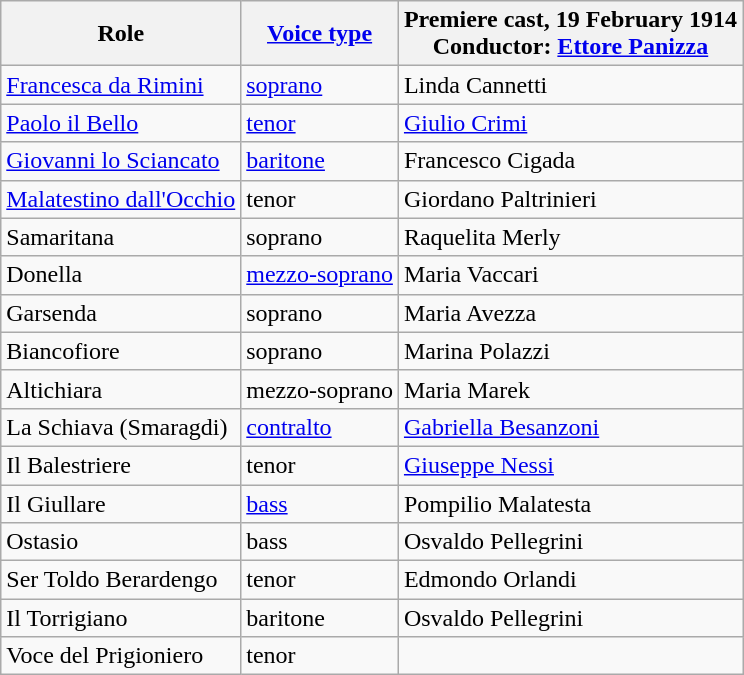<table class="wikitable">
<tr>
<th>Role</th>
<th><a href='#'>Voice type</a></th>
<th>Premiere cast, 19 February 1914<br>Conductor: <a href='#'>Ettore Panizza</a></th>
</tr>
<tr>
<td><a href='#'>Francesca da Rimini</a></td>
<td><a href='#'>soprano</a></td>
<td>Linda Cannetti</td>
</tr>
<tr>
<td><a href='#'>Paolo il Bello</a></td>
<td><a href='#'>tenor</a></td>
<td><a href='#'>Giulio Crimi</a></td>
</tr>
<tr>
<td><a href='#'>Giovanni lo Sciancato</a></td>
<td><a href='#'>baritone</a></td>
<td>Francesco Cigada</td>
</tr>
<tr>
<td><a href='#'>Malatestino dall'Occhio</a></td>
<td>tenor</td>
<td>Giordano Paltrinieri</td>
</tr>
<tr>
<td>Samaritana</td>
<td>soprano</td>
<td>Raquelita Merly</td>
</tr>
<tr>
<td>Donella</td>
<td><a href='#'>mezzo-soprano</a></td>
<td>Maria Vaccari</td>
</tr>
<tr>
<td>Garsenda</td>
<td>soprano</td>
<td>Maria Avezza</td>
</tr>
<tr>
<td>Biancofiore</td>
<td>soprano</td>
<td>Marina Polazzi</td>
</tr>
<tr>
<td>Altichiara</td>
<td>mezzo-soprano</td>
<td>Maria Marek</td>
</tr>
<tr>
<td>La Schiava (Smaragdi)</td>
<td><a href='#'>contralto</a></td>
<td><a href='#'>Gabriella Besanzoni</a></td>
</tr>
<tr>
<td>Il Balestriere</td>
<td>tenor</td>
<td><a href='#'>Giuseppe Nessi</a></td>
</tr>
<tr>
<td>Il Giullare</td>
<td><a href='#'>bass</a></td>
<td>Pompilio Malatesta</td>
</tr>
<tr>
<td>Ostasio</td>
<td>bass</td>
<td>Osvaldo Pellegrini</td>
</tr>
<tr>
<td>Ser Toldo Berardengo</td>
<td>tenor</td>
<td>Edmondo Orlandi</td>
</tr>
<tr>
<td>Il Torrigiano</td>
<td>baritone</td>
<td>Osvaldo Pellegrini</td>
</tr>
<tr>
<td>Voce del Prigioniero</td>
<td>tenor</td>
<td></td>
</tr>
</table>
